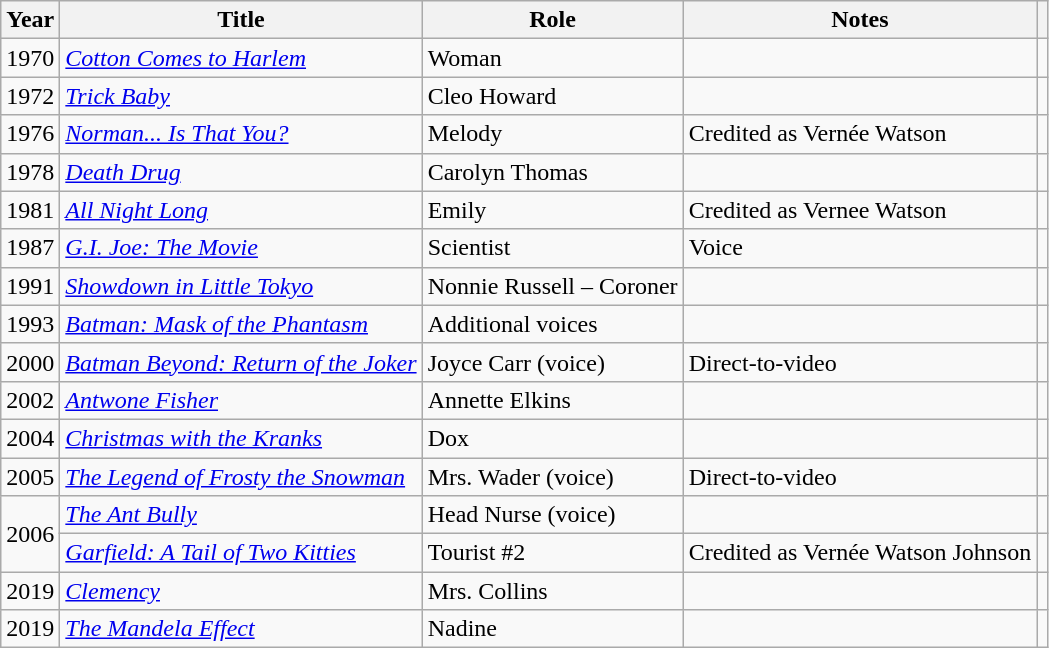<table class="wikitable sortable">
<tr>
<th>Year</th>
<th>Title</th>
<th>Role</th>
<th class="unsortable">Notes</th>
<th class="unsortable"></th>
</tr>
<tr>
<td>1970</td>
<td><em><a href='#'>Cotton Comes to Harlem</a></em></td>
<td>Woman</td>
<td></td>
<td></td>
</tr>
<tr>
<td>1972</td>
<td><em><a href='#'>Trick Baby</a></em></td>
<td>Cleo Howard</td>
<td></td>
<td></td>
</tr>
<tr>
<td>1976</td>
<td><em><a href='#'>Norman... Is That You?</a></em></td>
<td>Melody</td>
<td>Credited as Vernée Watson</td>
<td></td>
</tr>
<tr>
<td>1978</td>
<td><em><a href='#'>Death Drug</a></em></td>
<td>Carolyn Thomas</td>
<td></td>
<td></td>
</tr>
<tr>
<td>1981</td>
<td><em><a href='#'>All Night Long</a></em></td>
<td>Emily</td>
<td>Credited as Vernee Watson</td>
<td></td>
</tr>
<tr>
<td>1987</td>
<td><em><a href='#'>G.I. Joe: The Movie</a></em></td>
<td>Scientist</td>
<td>Voice</td>
<td></td>
</tr>
<tr>
<td>1991</td>
<td><em><a href='#'>Showdown in Little Tokyo</a></em></td>
<td>Nonnie Russell – Coroner</td>
<td></td>
<td></td>
</tr>
<tr>
<td>1993</td>
<td><em><a href='#'>Batman: Mask of the Phantasm</a></em></td>
<td>Additional voices</td>
<td></td>
<td></td>
</tr>
<tr>
<td>2000</td>
<td><em><a href='#'>Batman Beyond: Return of the Joker</a></em></td>
<td>Joyce Carr (voice)</td>
<td>Direct-to-video</td>
<td></td>
</tr>
<tr>
<td>2002</td>
<td><em><a href='#'>Antwone Fisher</a></em></td>
<td>Annette Elkins</td>
<td></td>
<td></td>
</tr>
<tr>
<td>2004</td>
<td><em><a href='#'>Christmas with the Kranks</a></em></td>
<td>Dox</td>
<td></td>
<td></td>
</tr>
<tr>
<td>2005</td>
<td><em><a href='#'>The Legend of Frosty the Snowman</a></em></td>
<td>Mrs. Wader (voice)</td>
<td>Direct-to-video</td>
<td></td>
</tr>
<tr>
<td rowspan=2>2006</td>
<td><em><a href='#'>The Ant Bully</a></em></td>
<td>Head Nurse (voice)</td>
<td></td>
<td></td>
</tr>
<tr>
<td><em><a href='#'>Garfield: A Tail of Two Kitties</a></em></td>
<td>Tourist #2</td>
<td>Credited as Vernée Watson Johnson</td>
<td></td>
</tr>
<tr>
<td>2019</td>
<td><em><a href='#'>Clemency</a></em></td>
<td>Mrs. Collins</td>
<td></td>
<td></td>
</tr>
<tr>
<td>2019</td>
<td><em><a href='#'>The Mandela Effect</a></em></td>
<td>Nadine</td>
<td></td>
<td></td>
</tr>
</table>
